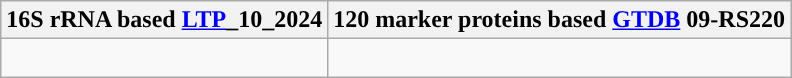<table class="wikitable">
<tr>
<th colspan=1>16S rRNA based <a href='#'>LTP</a>_10_2024</th>
<th colspan=1>120 marker proteins based <a href='#'>GTDB</a> 09-RS220</th>
</tr>
<tr>
<td style="vertical-align:top"><br></td>
<td><br>
</td>
</tr>
</table>
